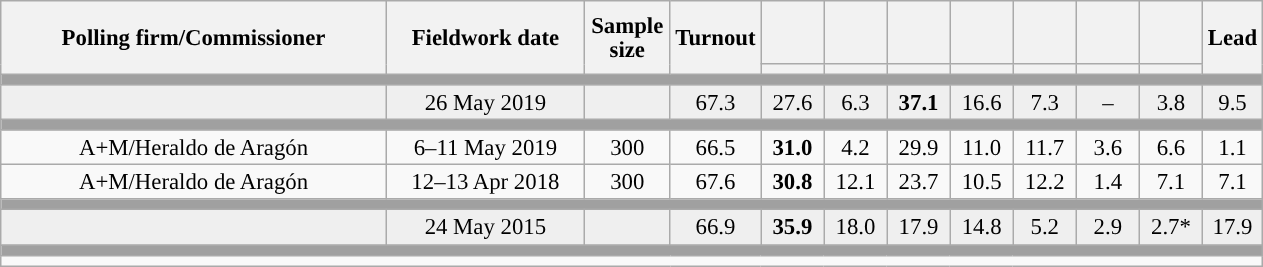<table class="wikitable collapsible collapsed" style="text-align:center; font-size:95%; line-height:16px;">
<tr style="height:42px;">
<th style="width:250px;" rowspan="2">Polling firm/Commissioner</th>
<th style="width:125px;" rowspan="2">Fieldwork date</th>
<th style="width:50px;" rowspan="2">Sample size</th>
<th style="width:45px;" rowspan="2">Turnout</th>
<th style="width:35px;"></th>
<th style="width:35px;"></th>
<th style="width:35px;"></th>
<th style="width:35px;"></th>
<th style="width:35px;"></th>
<th style="width:35px;"></th>
<th style="width:35px;"></th>
<th style="width:30px;" rowspan="2">Lead</th>
</tr>
<tr>
<th style="color:inherit;background:"></th>
<th style="color:inherit;background:"></th>
<th style="color:inherit;background:"></th>
<th style="color:inherit;background:"></th>
<th style="color:inherit;background:"></th>
<th style="color:inherit;background:"></th>
<th style="color:inherit;background:"></th>
</tr>
<tr>
<td colspan="12" style="background:#A0A0A0"></td>
</tr>
<tr style="background:#EFEFEF;">
<td><strong></strong></td>
<td>26 May 2019</td>
<td></td>
<td>67.3</td>
<td>27.6<br></td>
<td>6.3<br></td>
<td><strong>37.1</strong><br></td>
<td>16.6<br></td>
<td>7.3<br></td>
<td>–</td>
<td>3.8<br></td>
<td style="background:">9.5</td>
</tr>
<tr>
<td colspan="12" style="background:#A0A0A0"></td>
</tr>
<tr>
<td>A+M/Heraldo de Aragón</td>
<td>6–11 May 2019</td>
<td>300</td>
<td>66.5</td>
<td><strong>31.0</strong><br></td>
<td>4.2<br></td>
<td>29.9<br></td>
<td>11.0<br></td>
<td>11.7<br></td>
<td>3.6<br></td>
<td>6.6<br></td>
<td style="background:">1.1</td>
</tr>
<tr>
<td>A+M/Heraldo de Aragón</td>
<td>12–13 Apr 2018</td>
<td>300</td>
<td>67.6</td>
<td><strong>30.8</strong><br></td>
<td>12.1<br></td>
<td>23.7<br></td>
<td>10.5<br></td>
<td>12.2<br></td>
<td>1.4<br></td>
<td>7.1<br></td>
<td style="background:">7.1</td>
</tr>
<tr>
<td colspan="12" style="background:#A0A0A0"></td>
</tr>
<tr style="background:#EFEFEF;">
<td><strong></strong></td>
<td>24 May 2015</td>
<td></td>
<td>66.9</td>
<td><strong>35.9</strong><br></td>
<td>18.0<br></td>
<td>17.9<br></td>
<td>14.8<br></td>
<td>5.2<br></td>
<td>2.9<br></td>
<td>2.7*<br></td>
<td style="background:">17.9</td>
</tr>
<tr>
<td colspan="12" style="background:#A0A0A0"></td>
</tr>
<tr>
<td align="left" colspan="12"></td>
</tr>
</table>
